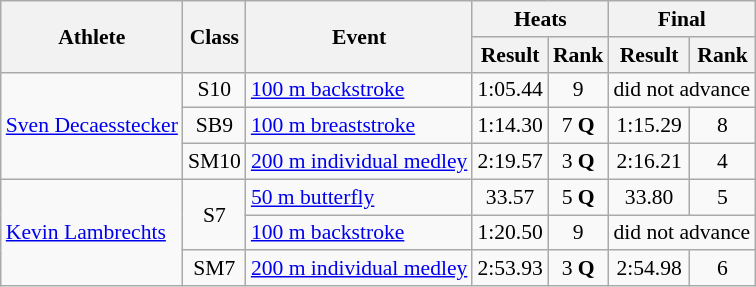<table class=wikitable style="font-size:90%">
<tr>
<th rowspan="2">Athlete</th>
<th rowspan="2">Class</th>
<th rowspan="2">Event</th>
<th colspan="2">Heats</th>
<th colspan="2">Final</th>
</tr>
<tr>
<th>Result</th>
<th>Rank</th>
<th>Result</th>
<th>Rank</th>
</tr>
<tr>
<td rowspan="3"><a href='#'>Sven Decaesstecker</a></td>
<td align="center">S10</td>
<td><a href='#'>100 m backstroke</a></td>
<td align="center">1:05.44</td>
<td align="center">9</td>
<td align="center" colspan="2">did not advance</td>
</tr>
<tr>
<td align="center">SB9</td>
<td><a href='#'>100 m breaststroke</a></td>
<td align="center">1:14.30</td>
<td align="center">7 <strong>Q</strong></td>
<td align="center">1:15.29</td>
<td align="center">8</td>
</tr>
<tr>
<td align="center">SM10</td>
<td><a href='#'>200 m individual medley</a></td>
<td align="center">2:19.57</td>
<td align="center">3 <strong>Q</strong></td>
<td align="center">2:16.21</td>
<td align="center">4</td>
</tr>
<tr>
<td rowspan="3"><a href='#'>Kevin Lambrechts</a></td>
<td rowspan="2" align="center">S7</td>
<td><a href='#'>50 m butterfly</a></td>
<td align="center">33.57</td>
<td align="center">5 <strong>Q</strong></td>
<td align="center">33.80</td>
<td align="center">5</td>
</tr>
<tr>
<td><a href='#'>100 m backstroke</a></td>
<td align="center">1:20.50</td>
<td align="center">9</td>
<td align="center" colspan="2">did not advance</td>
</tr>
<tr>
<td align="center">SM7</td>
<td><a href='#'>200 m individual medley</a></td>
<td align="center">2:53.93</td>
<td align="center">3 <strong>Q</strong></td>
<td align="center">2:54.98</td>
<td align="center">6</td>
</tr>
</table>
